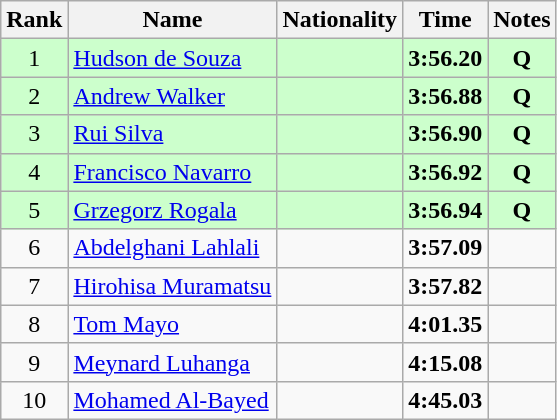<table class="wikitable sortable" style="text-align:center">
<tr>
<th>Rank</th>
<th>Name</th>
<th>Nationality</th>
<th>Time</th>
<th>Notes</th>
</tr>
<tr bgcolor=ccffcc>
<td>1</td>
<td align=left><a href='#'>Hudson de Souza</a></td>
<td align=left></td>
<td><strong>3:56.20</strong></td>
<td><strong>Q</strong></td>
</tr>
<tr bgcolor=ccffcc>
<td>2</td>
<td align=left><a href='#'>Andrew Walker</a></td>
<td align=left></td>
<td><strong>3:56.88</strong></td>
<td><strong>Q</strong></td>
</tr>
<tr bgcolor=ccffcc>
<td>3</td>
<td align=left><a href='#'>Rui Silva</a></td>
<td align=left></td>
<td><strong>3:56.90</strong></td>
<td><strong>Q</strong></td>
</tr>
<tr bgcolor=ccffcc>
<td>4</td>
<td align=left><a href='#'>Francisco Navarro</a></td>
<td align=left></td>
<td><strong>3:56.92</strong></td>
<td><strong>Q</strong></td>
</tr>
<tr bgcolor=ccffcc>
<td>5</td>
<td align=left><a href='#'>Grzegorz Rogala</a></td>
<td align=left></td>
<td><strong>3:56.94</strong></td>
<td><strong>Q</strong></td>
</tr>
<tr>
<td>6</td>
<td align=left><a href='#'>Abdelghani Lahlali</a></td>
<td align=left></td>
<td><strong>3:57.09</strong></td>
<td></td>
</tr>
<tr>
<td>7</td>
<td align=left><a href='#'>Hirohisa Muramatsu</a></td>
<td align=left></td>
<td><strong>3:57.82</strong></td>
<td></td>
</tr>
<tr>
<td>8</td>
<td align=left><a href='#'>Tom Mayo</a></td>
<td align=left></td>
<td><strong>4:01.35</strong></td>
<td></td>
</tr>
<tr>
<td>9</td>
<td align=left><a href='#'>Meynard Luhanga</a></td>
<td align=left></td>
<td><strong>4:15.08</strong></td>
<td></td>
</tr>
<tr>
<td>10</td>
<td align=left><a href='#'>Mohamed Al-Bayed</a></td>
<td align=left></td>
<td><strong>4:45.03</strong></td>
<td></td>
</tr>
</table>
